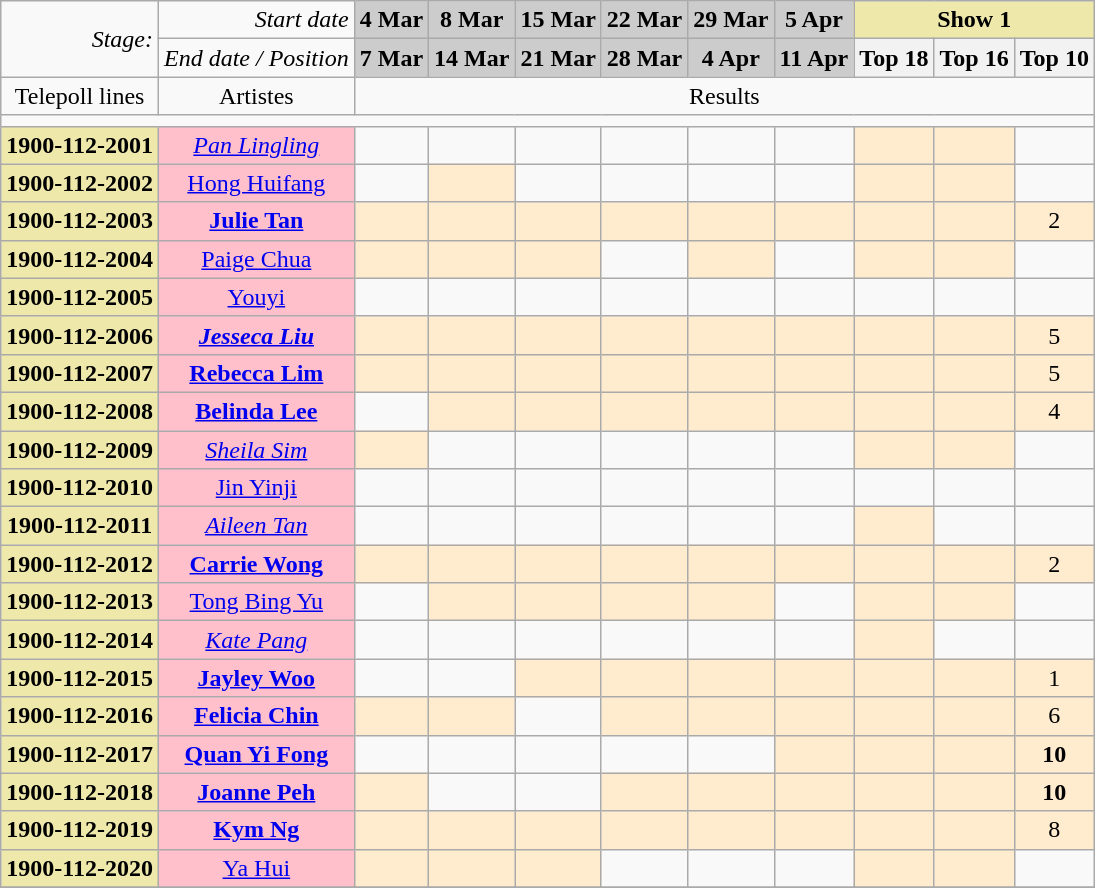<table class="wikitable">
<tr>
<td colspan=1 align="right" rowspan=2><em>Stage:</em></td>
<td colspan=1 align="right"><em>Start date</em></td>
<td colspan=1 bgcolor="#CCCCCC" align="center"><strong>4 Mar</strong></td>
<td colspan=1 bgcolor="#CCCCCC" align="center"><strong>8 Mar</strong></td>
<td colspan=1 bgcolor="#CCCCCC" align="center"><strong>15 Mar</strong></td>
<td colspan=1 bgcolor="#CCCCCC" align="center"><strong>22 Mar</strong></td>
<td colspan=1 bgcolor="#CCCCCC" align="center"><strong>29 Mar</strong></td>
<td colspan=1 bgcolor="#CCCCCC" align="center"><strong>5 Apr</strong></td>
<td colspan=3 bgcolor="palegoldenrod" align="center"><strong>Show 1</strong></td>
</tr>
<tr>
<td colspan=1 align="right"><em>End date / Position</em></td>
<td colspan=1 bgcolor="#CCCCCC" align="center"><strong>7 Mar</strong></td>
<td colspan=1 bgcolor="#CCCCCC" align="center"><strong>14 Mar</strong></td>
<td colspan=1 bgcolor="#CCCCCC" align="center"><strong>21 Mar</strong></td>
<td colspan=1 bgcolor="#CCCCCC" align="center"><strong>28 Mar</strong></td>
<td colspan=1 bgcolor="#CCCCCC" align="center"><strong>4 Apr</strong></td>
<td colspan=1 bgcolor="#CCCCCC" align="center"><strong>11 Apr</strong></td>
<th align="center">Top 18</th>
<th align="center">Top 16</th>
<th align="center">Top 10</th>
</tr>
<tr>
<td colspan=1 align="center">Telepoll lines</td>
<td colspan=1 align="center">Artistes</td>
<td colspan=9 align="center">Results</td>
</tr>
<tr>
<td colspan=11><div></div></td>
</tr>
<tr>
<td bgcolor="palegoldenrod" align="center"><strong>1900-112-2001</strong></td>
<td bgcolor="pink" align="center"><em><a href='#'>Pan Lingling</a></em></td>
<td></td>
<td></td>
<td></td>
<td></td>
<td></td>
<td></td>
<td bgcolor="#FFEBCD"></td>
<td bgcolor="#FFEBCD"></td>
<td></td>
</tr>
<tr>
<td bgcolor="palegoldenrod" align="center"><strong>1900-112-2002</strong></td>
<td bgcolor="pink" align="center"><a href='#'>Hong Huifang</a></td>
<td></td>
<td bgcolor="#FFEBCD"></td>
<td></td>
<td></td>
<td></td>
<td></td>
<td bgcolor="#FFEBCD"></td>
<td bgcolor="#FFEBCD"></td>
<td></td>
</tr>
<tr>
<td bgcolor="palegoldenrod" align="center"><strong>1900-112-2003</strong></td>
<td bgcolor="pink" align="center"><strong><a href='#'>Julie Tan</a> </strong></td>
<td bgcolor="#FFEBCD"></td>
<td bgcolor="#FFEBCD"></td>
<td bgcolor="#FFEBCD"></td>
<td bgcolor="#FFEBCD"></td>
<td bgcolor="#FFEBCD"></td>
<td bgcolor="#FFEBCD"></td>
<td bgcolor="#FFEBCD"></td>
<td bgcolor="#FFEBCD"></td>
<td bgcolor="#FFEBCD" align="center">2</td>
</tr>
<tr>
<td bgcolor="palegoldenrod" align="center"><strong>1900-112-2004</strong></td>
<td bgcolor="pink" align="center"><a href='#'>Paige Chua</a></td>
<td bgcolor="#FFEBCD"></td>
<td bgcolor="#FFEBCD"></td>
<td bgcolor="#FFEBCD"></td>
<td></td>
<td bgcolor="#FFEBCD"></td>
<td></td>
<td bgcolor="#FFEBCD"></td>
<td bgcolor="#FFEBCD"></td>
<td></td>
</tr>
<tr>
<td bgcolor="palegoldenrod" align="center"><strong>1900-112-2005</strong></td>
<td bgcolor="pink" align="center"><a href='#'>Youyi</a></td>
<td></td>
<td></td>
<td></td>
<td></td>
<td></td>
<td></td>
<td></td>
<td></td>
<td></td>
</tr>
<tr>
<td bgcolor="palegoldenrod" align="center"><strong>1900-112-2006</strong></td>
<td bgcolor="pink" align="center"><strong><em><a href='#'>Jesseca Liu</a></em></strong></td>
<td bgcolor="#FFEBCD"></td>
<td bgcolor="#FFEBCD"></td>
<td bgcolor="#FFEBCD"></td>
<td bgcolor="#FFEBCD"></td>
<td bgcolor="#FFEBCD"></td>
<td bgcolor="#FFEBCD"></td>
<td bgcolor="#FFEBCD"></td>
<td bgcolor="#FFEBCD"></td>
<td bgcolor="#FFEBCD" align="center">5</td>
</tr>
<tr>
<td bgcolor="palegoldenrod" align="center"><strong>1900-112-2007</strong></td>
<td bgcolor="pink" align="center"><strong><a href='#'>Rebecca Lim</a></strong></td>
<td bgcolor="#FFEBCD"></td>
<td bgcolor="#FFEBCD"></td>
<td bgcolor="#FFEBCD"></td>
<td bgcolor="#FFEBCD"></td>
<td bgcolor="#FFEBCD"></td>
<td bgcolor="#FFEBCD"></td>
<td bgcolor="#FFEBCD"></td>
<td bgcolor="#FFEBCD"></td>
<td bgcolor="#FFEBCD" align="center">5</td>
</tr>
<tr>
<td bgcolor="palegoldenrod" align="center"><strong>1900-112-2008</strong></td>
<td bgcolor="pink" align="center"><strong><a href='#'>Belinda Lee</a> </strong></td>
<td></td>
<td bgcolor="#FFEBCD"></td>
<td bgcolor="#FFEBCD"></td>
<td bgcolor="#FFEBCD"></td>
<td bgcolor="#FFEBCD"></td>
<td bgcolor="#FFEBCD"></td>
<td bgcolor="#FFEBCD"></td>
<td bgcolor="#FFEBCD"></td>
<td bgcolor="#FFEBCD" align="center">4</td>
</tr>
<tr>
<td bgcolor="palegoldenrod" align="center"><strong>1900-112-2009</strong></td>
<td bgcolor="pink" align="center"><em><a href='#'>Sheila Sim</a> </em></td>
<td bgcolor="#FFEBCD"></td>
<td></td>
<td></td>
<td></td>
<td></td>
<td></td>
<td bgcolor="#FFEBCD"></td>
<td bgcolor="#FFEBCD"></td>
<td></td>
</tr>
<tr>
<td bgcolor="palegoldenrod" align="center"><strong>1900-112-2010</strong></td>
<td bgcolor="pink" align="center"><a href='#'>Jin Yinji</a></td>
<td></td>
<td></td>
<td></td>
<td></td>
<td></td>
<td></td>
<td></td>
<td></td>
<td></td>
</tr>
<tr>
<td bgcolor="palegoldenrod" align="center"><strong>1900-112-2011</strong></td>
<td bgcolor="pink" align="center"><em><a href='#'>Aileen Tan</a> </em></td>
<td></td>
<td></td>
<td></td>
<td></td>
<td></td>
<td></td>
<td bgcolor="#FFEBCD"></td>
<td></td>
<td></td>
</tr>
<tr>
<td bgcolor="palegoldenrod" align="center"><strong>1900-112-2012</strong></td>
<td bgcolor="pink" align="center"><strong><a href='#'>Carrie Wong</a></strong></td>
<td bgcolor="#FFEBCD"></td>
<td bgcolor="#FFEBCD"></td>
<td bgcolor="#FFEBCD"></td>
<td bgcolor="#FFEBCD"></td>
<td bgcolor="#FFEBCD"></td>
<td bgcolor="#FFEBCD"></td>
<td bgcolor="#FFEBCD"></td>
<td bgcolor="#FFEBCD"></td>
<td bgcolor="#FFEBCD" align="center">2</td>
</tr>
<tr>
<td bgcolor="palegoldenrod" align="center"><strong>1900-112-2013</strong></td>
<td bgcolor="pink" align="center"><a href='#'>Tong Bing Yu</a></td>
<td></td>
<td bgcolor="#FFEBCD"></td>
<td bgcolor="#FFEBCD"></td>
<td bgcolor="#FFEBCD"></td>
<td bgcolor="#FFEBCD"></td>
<td></td>
<td bgcolor="#FFEBCD"></td>
<td bgcolor="#FFEBCD"></td>
<td></td>
</tr>
<tr>
<td bgcolor="palegoldenrod" align="center"><strong>1900-112-2014</strong></td>
<td bgcolor="pink" align="center"><em><a href='#'>Kate Pang</a> </em></td>
<td></td>
<td></td>
<td></td>
<td></td>
<td></td>
<td></td>
<td bgcolor="#FFEBCD"></td>
<td></td>
<td></td>
</tr>
<tr>
<td bgcolor="palegoldenrod" align="center"><strong>1900-112-2015</strong></td>
<td bgcolor="pink" align="center"><strong><a href='#'>Jayley Woo</a> </strong></td>
<td></td>
<td></td>
<td bgcolor="#FFEBCD"></td>
<td bgcolor="#FFEBCD"></td>
<td bgcolor="#FFEBCD"></td>
<td bgcolor="#FFEBCD"></td>
<td bgcolor="#FFEBCD"></td>
<td bgcolor="#FFEBCD"></td>
<td bgcolor="#FFEBCD" align="center">1</td>
</tr>
<tr>
<td bgcolor="palegoldenrod" align="center"><strong>1900-112-2016</strong></td>
<td bgcolor="pink" align="center"><strong><a href='#'>Felicia Chin</a></strong></td>
<td bgcolor="#FFEBCD"></td>
<td bgcolor="#FFEBCD"></td>
<td></td>
<td bgcolor="#FFEBCD"></td>
<td bgcolor="#FFEBCD"></td>
<td bgcolor="#FFEBCD"></td>
<td bgcolor="#FFEBCD"></td>
<td bgcolor="#FFEBCD"></td>
<td bgcolor="#FFEBCD" align="center">6</td>
</tr>
<tr>
<td bgcolor="palegoldenrod" align="center"><strong>1900-112-2017</strong></td>
<td bgcolor="pink" align="center"><strong><a href='#'>Quan Yi Fong</a></strong></td>
<td></td>
<td></td>
<td></td>
<td></td>
<td></td>
<td bgcolor="#FFEBCD"></td>
<td bgcolor="#FFEBCD"></td>
<td bgcolor="#FFEBCD"></td>
<td bgcolor="#FFEBCD" align="center"><strong>10</strong></td>
</tr>
<tr>
<td bgcolor="palegoldenrod" align="center"><strong>1900-112-2018</strong></td>
<td bgcolor="pink" align="center"><strong><a href='#'>Joanne Peh</a></strong></td>
<td bgcolor="#FFEBCD"></td>
<td></td>
<td></td>
<td bgcolor="#FFEBCD"></td>
<td bgcolor="#FFEBCD"></td>
<td bgcolor="#FFEBCD"></td>
<td bgcolor="#FFEBCD"></td>
<td bgcolor="#FFEBCD"></td>
<td bgcolor="#FFEBCD" align="center"><strong>10</strong></td>
</tr>
<tr>
<td bgcolor="palegoldenrod" align="center"><strong>1900-112-2019</strong></td>
<td bgcolor="pink" align="center"><strong><a href='#'>Kym Ng</a> </strong></td>
<td bgcolor="#FFEBCD"></td>
<td bgcolor="#FFEBCD"></td>
<td bgcolor="#FFEBCD"></td>
<td bgcolor="#FFEBCD"></td>
<td bgcolor="#FFEBCD"></td>
<td bgcolor="#FFEBCD"></td>
<td bgcolor="#FFEBCD"></td>
<td bgcolor="#FFEBCD"></td>
<td bgcolor="#FFEBCD" align="center">8</td>
</tr>
<tr>
<td bgcolor="palegoldenrod" align="center"><strong>1900-112-2020</strong></td>
<td bgcolor="pink" align="center"><a href='#'>Ya Hui</a></td>
<td bgcolor="#FFEBCD"></td>
<td bgcolor="#FFEBCD"></td>
<td bgcolor="#FFEBCD"></td>
<td></td>
<td></td>
<td></td>
<td bgcolor="#FFEBCD"></td>
<td bgcolor="#FFEBCD"></td>
<td></td>
</tr>
<tr>
</tr>
</table>
